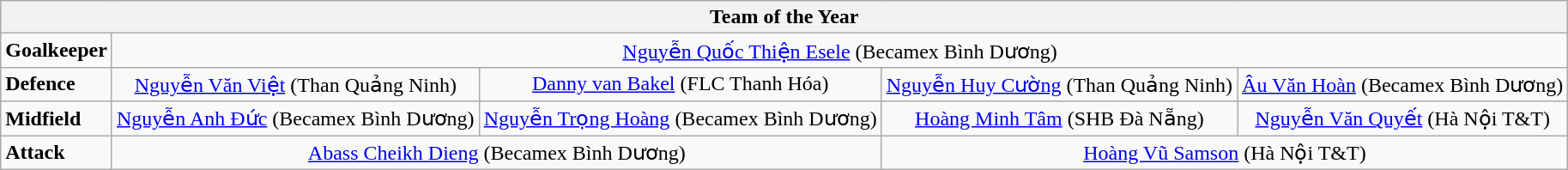<table class="wikitable">
<tr>
<th colspan="13">Team of the Year</th>
</tr>
<tr>
<td><strong>Goalkeeper</strong></td>
<td colspan="12" align="center"> <a href='#'>Nguyễn Quốc Thiện Esele</a> (Becamex Bình Dương)</td>
</tr>
<tr>
<td><strong>Defence</strong></td>
<td colspan="3" align="center"> <a href='#'>Nguyễn Văn Việt</a> (Than Quảng Ninh)</td>
<td colspan="3" align="center"> <a href='#'>Danny van Bakel</a> (FLC Thanh Hóa)</td>
<td colspan="3" align="center"> <a href='#'>Nguyễn Huy Cường</a> (Than Quảng Ninh)</td>
<td colspan="3" align="center"> <a href='#'>Âu Văn Hoàn</a> (Becamex Bình Dương)</td>
</tr>
<tr>
<td><strong>Midfield</strong></td>
<td colspan="3" align="center"> <a href='#'>Nguyễn Anh Đức</a> (Becamex Bình Dương)</td>
<td colspan="3" align="center"> <a href='#'>Nguyễn Trọng Hoàng</a> (Becamex Bình Dương)</td>
<td colspan="3" align="center"> <a href='#'>Hoàng Minh Tâm</a> (SHB Đà Nẵng)</td>
<td colspan="3" align="center"> <a href='#'>Nguyễn Văn Quyết</a> (Hà Nội T&T)</td>
</tr>
<tr>
<td><strong>Attack</strong></td>
<td colspan="6" align="center"> <a href='#'>Abass Cheikh Dieng</a> (Becamex Bình Dương)</td>
<td colspan="6" align="center"> <a href='#'>Hoàng Vũ Samson</a> (Hà Nội T&T)</td>
</tr>
</table>
